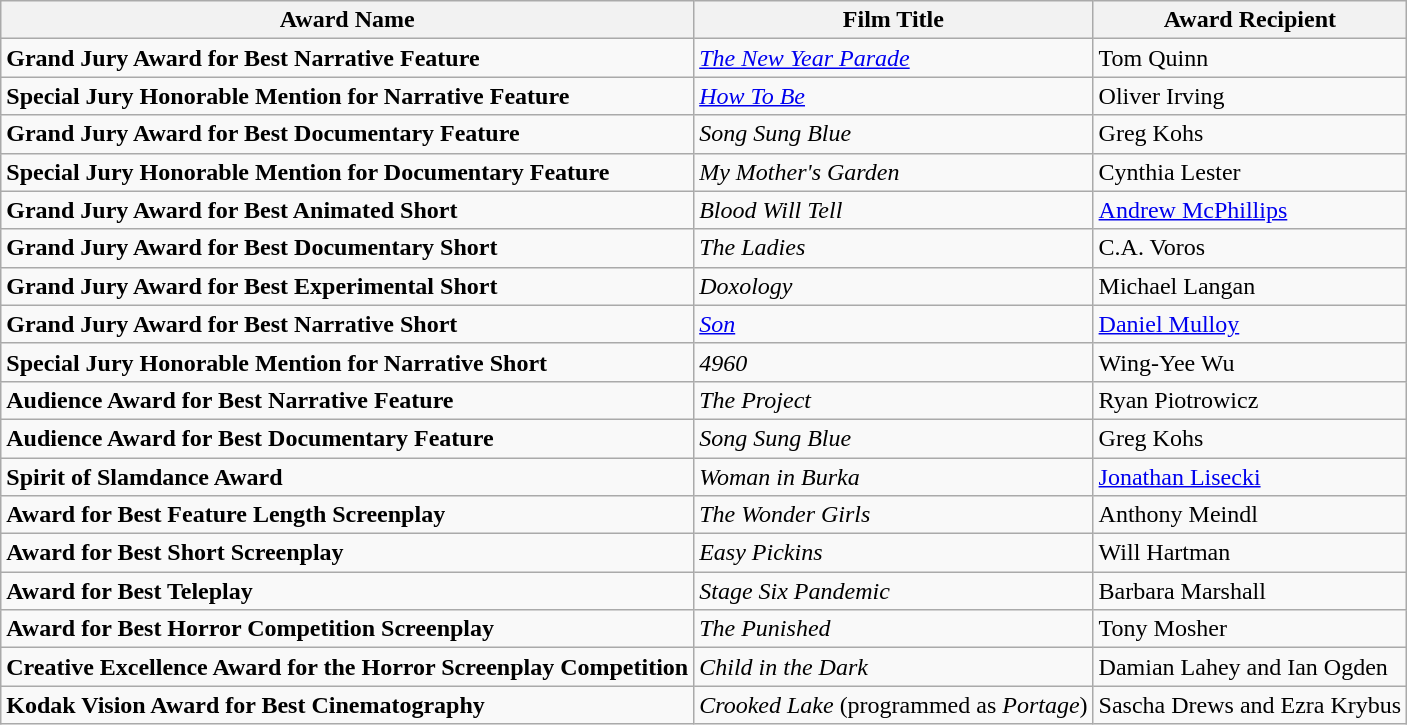<table class="wikitable">
<tr>
<th>Award Name</th>
<th>Film Title</th>
<th>Award Recipient</th>
</tr>
<tr>
<td><strong>Grand Jury Award for Best Narrative Feature</strong></td>
<td><em><a href='#'>The New Year Parade</a></em></td>
<td>Tom Quinn</td>
</tr>
<tr>
<td><strong>Special Jury Honorable Mention for Narrative Feature</strong></td>
<td><em><a href='#'>How To Be</a></em></td>
<td>Oliver Irving</td>
</tr>
<tr>
<td><strong>Grand Jury Award for Best Documentary Feature</strong></td>
<td><em>Song Sung Blue</em></td>
<td>Greg Kohs</td>
</tr>
<tr>
<td><strong>Special Jury Honorable Mention for Documentary Feature</strong></td>
<td><em>My Mother's Garden</em></td>
<td>Cynthia Lester</td>
</tr>
<tr>
<td><strong>Grand Jury Award for Best Animated Short</strong></td>
<td><em>Blood Will Tell</em></td>
<td><a href='#'>Andrew McPhillips</a></td>
</tr>
<tr>
<td><strong>Grand Jury Award for Best Documentary Short</strong></td>
<td><em>The Ladies</em></td>
<td>C.A. Voros</td>
</tr>
<tr>
<td><strong>Grand Jury Award for Best Experimental Short</strong></td>
<td><em>Doxology</em></td>
<td>Michael Langan</td>
</tr>
<tr>
<td><strong>Grand Jury Award for Best Narrative Short</strong></td>
<td><em><a href='#'>Son</a></em></td>
<td><a href='#'>Daniel Mulloy</a></td>
</tr>
<tr>
<td><strong>Special Jury Honorable Mention for Narrative Short</strong></td>
<td><em>4960</em></td>
<td>Wing-Yee Wu</td>
</tr>
<tr>
<td><strong>Audience Award for Best Narrative Feature</strong></td>
<td><em>The Project</em></td>
<td>Ryan Piotrowicz</td>
</tr>
<tr>
<td><strong>Audience Award for Best Documentary Feature</strong></td>
<td><em>Song Sung Blue</em></td>
<td>Greg Kohs</td>
</tr>
<tr>
<td><strong>Spirit of Slamdance Award</strong></td>
<td><em>Woman in Burka</em></td>
<td><a href='#'>Jonathan Lisecki</a></td>
</tr>
<tr>
<td><strong>Award for Best Feature Length Screenplay</strong></td>
<td><em>The Wonder Girls</em></td>
<td>Anthony Meindl</td>
</tr>
<tr>
<td><strong>Award for Best Short Screenplay</strong></td>
<td><em>Easy Pickins</em></td>
<td>Will Hartman</td>
</tr>
<tr>
<td><strong>Award for Best Teleplay</strong></td>
<td><em>Stage Six Pandemic</em></td>
<td>Barbara Marshall</td>
</tr>
<tr>
<td><strong>Award for Best Horror Competition Screenplay</strong></td>
<td><em>The Punished</em></td>
<td>Tony Mosher</td>
</tr>
<tr>
<td><strong>Creative Excellence Award for the Horror Screenplay Competition</strong></td>
<td><em>Child in the Dark</em></td>
<td>Damian Lahey and Ian Ogden</td>
</tr>
<tr>
<td><strong>Kodak Vision Award for Best Cinematography</strong></td>
<td><em>Crooked Lake</em> (programmed as <em>Portage</em>)</td>
<td>Sascha Drews and Ezra Krybus</td>
</tr>
</table>
